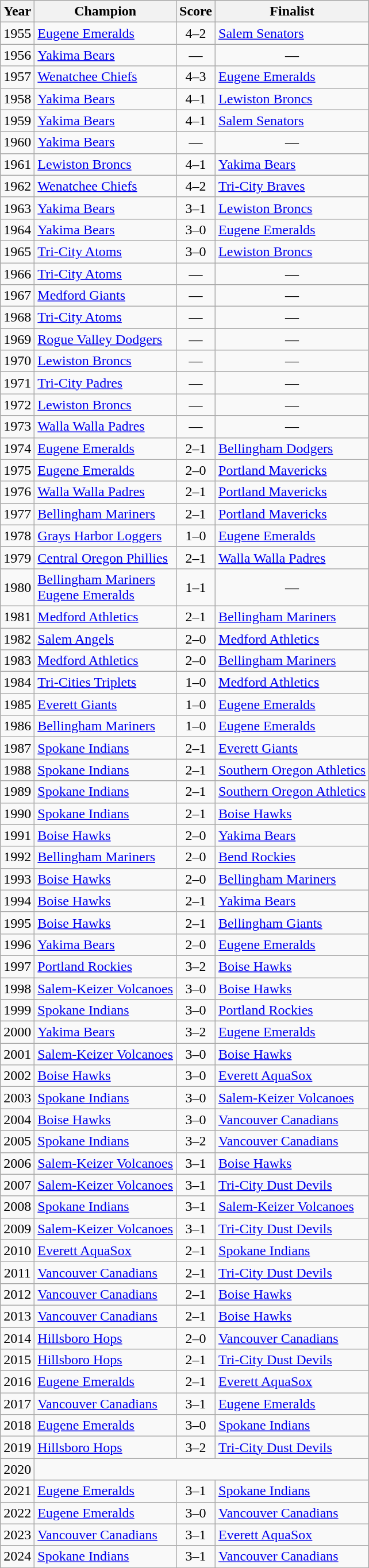<table class="wikitable sortable" style="text-align:center;">
<tr>
<th>Year</th>
<th>Champion</th>
<th class="unsortable">Score</th>
<th>Finalist</th>
</tr>
<tr>
<td>1955</td>
<td align=left><a href='#'>Eugene Emeralds</a></td>
<td>4–2</td>
<td align=left><a href='#'>Salem Senators</a></td>
</tr>
<tr>
<td>1956</td>
<td align=left><a href='#'>Yakima Bears</a></td>
<td>—</td>
<td>—</td>
</tr>
<tr>
<td>1957</td>
<td align=left><a href='#'>Wenatchee Chiefs</a></td>
<td>4–3</td>
<td align=left><a href='#'>Eugene Emeralds</a></td>
</tr>
<tr>
<td>1958</td>
<td align=left><a href='#'>Yakima Bears</a></td>
<td>4–1</td>
<td align=left><a href='#'>Lewiston Broncs</a></td>
</tr>
<tr>
<td>1959</td>
<td align=left><a href='#'>Yakima Bears</a></td>
<td>4–1</td>
<td align=left><a href='#'>Salem Senators</a></td>
</tr>
<tr>
<td>1960</td>
<td align=left><a href='#'>Yakima Bears</a></td>
<td>—</td>
<td>—</td>
</tr>
<tr>
<td>1961</td>
<td align=left><a href='#'>Lewiston Broncs</a></td>
<td>4–1</td>
<td align=left><a href='#'>Yakima Bears</a></td>
</tr>
<tr>
<td>1962</td>
<td align=left><a href='#'>Wenatchee Chiefs</a></td>
<td>4–2</td>
<td align=left><a href='#'>Tri-City Braves</a></td>
</tr>
<tr>
<td>1963</td>
<td align=left><a href='#'>Yakima Bears</a></td>
<td>3–1</td>
<td align=left><a href='#'>Lewiston Broncs</a></td>
</tr>
<tr>
<td>1964</td>
<td align=left><a href='#'>Yakima Bears</a></td>
<td>3–0</td>
<td align=left><a href='#'>Eugene Emeralds</a></td>
</tr>
<tr>
<td>1965</td>
<td align=left><a href='#'>Tri-City Atoms</a></td>
<td>3–0</td>
<td align=left><a href='#'>Lewiston Broncs</a></td>
</tr>
<tr>
<td>1966</td>
<td align=left><a href='#'>Tri-City Atoms</a></td>
<td>—</td>
<td>—</td>
</tr>
<tr>
<td>1967</td>
<td align=left><a href='#'>Medford Giants</a></td>
<td>—</td>
<td>—</td>
</tr>
<tr>
<td>1968</td>
<td align=left><a href='#'>Tri-City Atoms</a></td>
<td>—</td>
<td>—</td>
</tr>
<tr>
<td>1969</td>
<td align=left><a href='#'>Rogue Valley Dodgers</a></td>
<td>—</td>
<td>—</td>
</tr>
<tr>
<td>1970</td>
<td align=left><a href='#'>Lewiston Broncs</a></td>
<td>—</td>
<td>—</td>
</tr>
<tr>
<td>1971</td>
<td align=left><a href='#'>Tri-City Padres</a></td>
<td>—</td>
<td>—</td>
</tr>
<tr>
<td>1972</td>
<td align=left><a href='#'>Lewiston Broncs</a></td>
<td>—</td>
<td>—</td>
</tr>
<tr>
<td>1973</td>
<td align=left><a href='#'>Walla Walla Padres</a></td>
<td>—</td>
<td>—</td>
</tr>
<tr>
<td>1974</td>
<td align=left><a href='#'>Eugene Emeralds</a></td>
<td>2–1</td>
<td align=left><a href='#'>Bellingham Dodgers</a></td>
</tr>
<tr>
<td>1975</td>
<td align=left><a href='#'>Eugene Emeralds</a></td>
<td>2–0</td>
<td align=left><a href='#'>Portland Mavericks</a></td>
</tr>
<tr>
<td>1976</td>
<td align=left><a href='#'>Walla Walla Padres</a></td>
<td>2–1</td>
<td align=left><a href='#'>Portland Mavericks</a></td>
</tr>
<tr>
<td>1977</td>
<td align=left><a href='#'>Bellingham Mariners</a></td>
<td>2–1</td>
<td align=left><a href='#'>Portland Mavericks</a></td>
</tr>
<tr>
<td>1978</td>
<td align=left><a href='#'>Grays Harbor Loggers</a></td>
<td>1–0</td>
<td align=left><a href='#'>Eugene Emeralds</a></td>
</tr>
<tr>
<td>1979</td>
<td align=left><a href='#'>Central Oregon Phillies</a></td>
<td>2–1</td>
<td align=left><a href='#'>Walla Walla Padres</a></td>
</tr>
<tr>
<td>1980</td>
<td align=left><a href='#'>Bellingham Mariners</a><br><a href='#'>Eugene Emeralds</a></td>
<td>1–1</td>
<td>—</td>
</tr>
<tr>
<td>1981</td>
<td align=left><a href='#'>Medford Athletics</a></td>
<td>2–1</td>
<td align=left><a href='#'>Bellingham Mariners</a></td>
</tr>
<tr>
<td>1982</td>
<td align=left><a href='#'>Salem Angels</a></td>
<td>2–0</td>
<td align=left><a href='#'>Medford Athletics</a></td>
</tr>
<tr>
<td>1983</td>
<td align=left><a href='#'>Medford Athletics</a></td>
<td>2–0</td>
<td align=left><a href='#'>Bellingham Mariners</a></td>
</tr>
<tr>
<td>1984</td>
<td align=left><a href='#'>Tri-Cities Triplets</a></td>
<td>1–0</td>
<td align=left><a href='#'>Medford Athletics</a></td>
</tr>
<tr>
<td>1985</td>
<td align=left><a href='#'>Everett Giants</a></td>
<td>1–0</td>
<td align=left><a href='#'>Eugene Emeralds</a></td>
</tr>
<tr>
<td>1986</td>
<td align=left><a href='#'>Bellingham Mariners</a></td>
<td>1–0</td>
<td align=left><a href='#'>Eugene Emeralds</a></td>
</tr>
<tr>
<td>1987</td>
<td align=left><a href='#'>Spokane Indians</a></td>
<td>2–1</td>
<td align=left><a href='#'>Everett Giants</a></td>
</tr>
<tr>
<td>1988</td>
<td align=left><a href='#'>Spokane Indians</a></td>
<td>2–1</td>
<td align=left><a href='#'>Southern Oregon Athletics</a></td>
</tr>
<tr>
<td>1989</td>
<td align=left><a href='#'>Spokane Indians</a></td>
<td>2–1</td>
<td align=left><a href='#'>Southern Oregon Athletics</a></td>
</tr>
<tr>
<td>1990</td>
<td align=left><a href='#'>Spokane Indians</a></td>
<td>2–1</td>
<td align=left><a href='#'>Boise Hawks</a></td>
</tr>
<tr>
<td>1991</td>
<td align=left><a href='#'>Boise Hawks</a></td>
<td>2–0</td>
<td align=left><a href='#'>Yakima Bears</a></td>
</tr>
<tr>
<td>1992</td>
<td align=left><a href='#'>Bellingham Mariners</a></td>
<td>2–0</td>
<td align=left><a href='#'>Bend Rockies</a></td>
</tr>
<tr>
<td>1993</td>
<td align=left><a href='#'>Boise Hawks</a></td>
<td>2–0</td>
<td align=left><a href='#'>Bellingham Mariners</a></td>
</tr>
<tr>
<td>1994</td>
<td align=left><a href='#'>Boise Hawks</a></td>
<td>2–1</td>
<td align=left><a href='#'>Yakima Bears</a></td>
</tr>
<tr>
<td>1995</td>
<td align=left><a href='#'>Boise Hawks</a></td>
<td>2–1</td>
<td align=left><a href='#'>Bellingham Giants</a></td>
</tr>
<tr>
<td>1996</td>
<td align=left><a href='#'>Yakima Bears</a></td>
<td>2–0</td>
<td align=left><a href='#'>Eugene Emeralds</a></td>
</tr>
<tr>
<td>1997</td>
<td align=left><a href='#'>Portland Rockies</a></td>
<td>3–2</td>
<td align=left><a href='#'>Boise Hawks</a></td>
</tr>
<tr>
<td>1998</td>
<td align=left><a href='#'>Salem-Keizer Volcanoes</a></td>
<td>3–0</td>
<td align=left><a href='#'>Boise Hawks</a></td>
</tr>
<tr>
<td>1999</td>
<td align=left><a href='#'>Spokane Indians</a></td>
<td>3–0</td>
<td align=left><a href='#'>Portland Rockies</a></td>
</tr>
<tr>
<td>2000</td>
<td align=left><a href='#'>Yakima Bears</a></td>
<td>3–2</td>
<td align=left><a href='#'>Eugene Emeralds</a></td>
</tr>
<tr>
<td>2001</td>
<td align=left><a href='#'>Salem-Keizer Volcanoes</a></td>
<td>3–0</td>
<td align=left><a href='#'>Boise Hawks</a></td>
</tr>
<tr>
<td>2002</td>
<td align=left><a href='#'>Boise Hawks</a></td>
<td>3–0</td>
<td align=left><a href='#'>Everett AquaSox</a></td>
</tr>
<tr>
<td>2003</td>
<td align=left><a href='#'>Spokane Indians</a></td>
<td>3–0</td>
<td align=left><a href='#'>Salem-Keizer Volcanoes</a></td>
</tr>
<tr>
<td>2004</td>
<td align=left><a href='#'>Boise Hawks</a></td>
<td>3–0</td>
<td align=left><a href='#'>Vancouver Canadians</a></td>
</tr>
<tr>
<td>2005</td>
<td align=left><a href='#'>Spokane Indians</a></td>
<td>3–2</td>
<td align=left><a href='#'>Vancouver Canadians</a></td>
</tr>
<tr>
<td>2006</td>
<td align=left><a href='#'>Salem-Keizer Volcanoes</a></td>
<td>3–1</td>
<td align=left><a href='#'>Boise Hawks</a></td>
</tr>
<tr>
<td>2007</td>
<td align=left><a href='#'>Salem-Keizer Volcanoes</a></td>
<td>3–1</td>
<td align=left><a href='#'>Tri-City Dust Devils</a></td>
</tr>
<tr>
<td>2008</td>
<td align=left><a href='#'>Spokane Indians</a></td>
<td>3–1</td>
<td align=left><a href='#'>Salem-Keizer Volcanoes</a></td>
</tr>
<tr>
<td>2009</td>
<td align=left><a href='#'>Salem-Keizer Volcanoes</a></td>
<td>3–1</td>
<td align=left><a href='#'>Tri-City Dust Devils</a></td>
</tr>
<tr>
<td>2010</td>
<td align=left><a href='#'>Everett AquaSox</a></td>
<td>2–1</td>
<td align=left><a href='#'>Spokane Indians</a></td>
</tr>
<tr>
<td>2011</td>
<td align=left><a href='#'>Vancouver Canadians</a></td>
<td>2–1</td>
<td align=left><a href='#'>Tri-City Dust Devils</a></td>
</tr>
<tr>
<td>2012</td>
<td align=left><a href='#'>Vancouver Canadians</a></td>
<td>2–1</td>
<td align=left><a href='#'>Boise Hawks</a></td>
</tr>
<tr>
<td>2013</td>
<td align=left><a href='#'>Vancouver Canadians</a></td>
<td>2–1</td>
<td align=left><a href='#'>Boise Hawks</a></td>
</tr>
<tr>
<td>2014</td>
<td align=left><a href='#'>Hillsboro Hops</a></td>
<td>2–0</td>
<td align=left><a href='#'>Vancouver Canadians</a></td>
</tr>
<tr>
<td>2015</td>
<td align=left><a href='#'>Hillsboro Hops</a></td>
<td>2–1</td>
<td align=left><a href='#'>Tri-City Dust Devils</a></td>
</tr>
<tr>
<td>2016</td>
<td align=left><a href='#'>Eugene Emeralds</a></td>
<td>2–1</td>
<td align=left><a href='#'>Everett AquaSox</a></td>
</tr>
<tr>
<td>2017</td>
<td align=left><a href='#'>Vancouver Canadians</a></td>
<td>3–1</td>
<td align=left><a href='#'>Eugene Emeralds</a></td>
</tr>
<tr>
<td>2018</td>
<td align=left><a href='#'>Eugene Emeralds</a></td>
<td>3–0</td>
<td align=left><a href='#'>Spokane Indians</a></td>
</tr>
<tr>
<td>2019</td>
<td align=left><a href='#'>Hillsboro Hops</a></td>
<td>3–2</td>
<td align=left><a href='#'>Tri-City Dust Devils</a></td>
</tr>
<tr>
<td>2020</td>
<td align=center colspan="3"></td>
</tr>
<tr>
<td>2021</td>
<td align=left><a href='#'>Eugene Emeralds</a></td>
<td>3–1</td>
<td align=left><a href='#'>Spokane Indians</a></td>
</tr>
<tr>
<td>2022</td>
<td align=left><a href='#'>Eugene Emeralds</a></td>
<td>3–0</td>
<td align=left><a href='#'>Vancouver Canadians</a></td>
</tr>
<tr>
<td>2023</td>
<td align=left><a href='#'>Vancouver Canadians</a></td>
<td>3–1</td>
<td align=left><a href='#'>Everett AquaSox</a></td>
</tr>
<tr>
<td>2024</td>
<td align=left><a href='#'>Spokane Indians</a></td>
<td>3–1</td>
<td align=left><a href='#'>Vancouver Canadians</a></td>
</tr>
</table>
